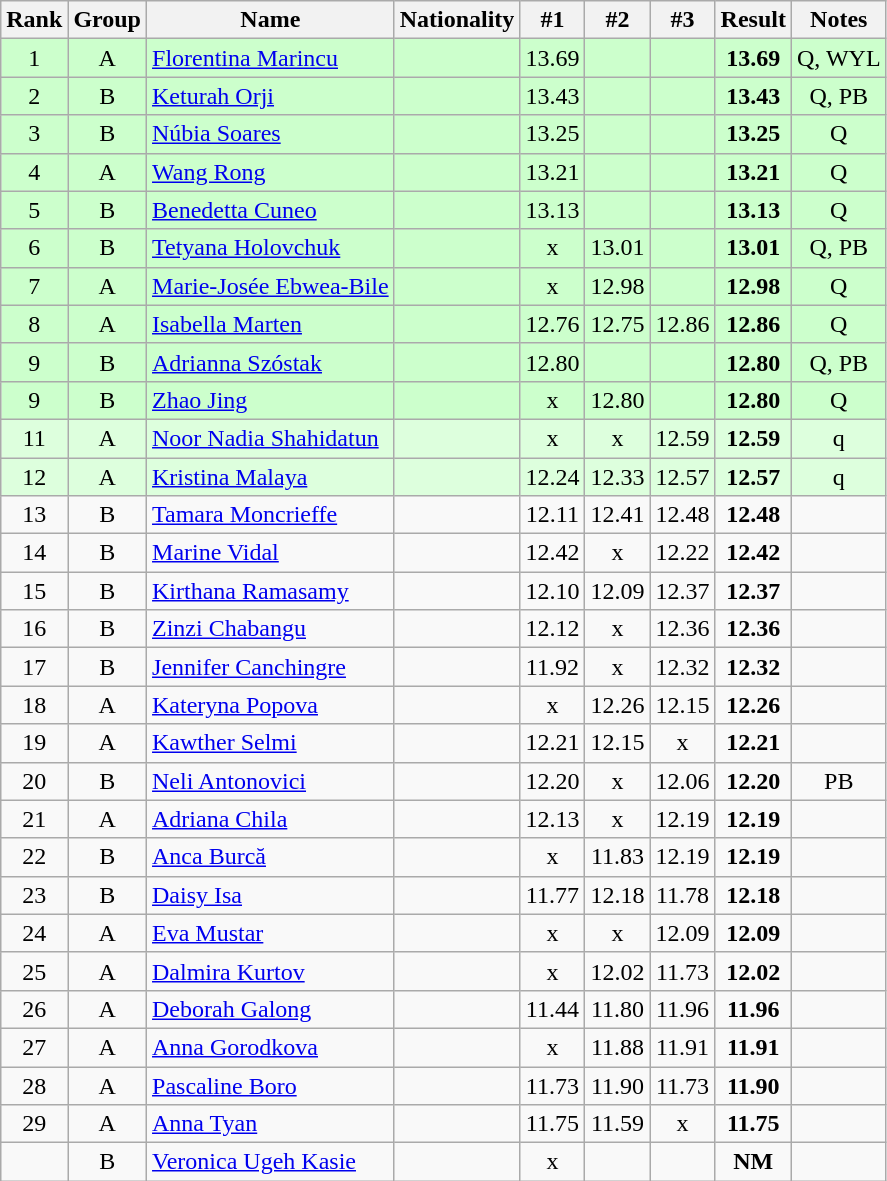<table class="wikitable sortable" style="text-align:center">
<tr>
<th>Rank</th>
<th>Group</th>
<th>Name</th>
<th>Nationality</th>
<th>#1</th>
<th>#2</th>
<th>#3</th>
<th>Result</th>
<th>Notes</th>
</tr>
<tr bgcolor=ccffcc>
<td>1</td>
<td>A</td>
<td align=left><a href='#'>Florentina Marincu</a></td>
<td align=left></td>
<td>13.69</td>
<td></td>
<td></td>
<td><strong>13.69</strong></td>
<td>Q, WYL</td>
</tr>
<tr bgcolor=ccffcc>
<td>2</td>
<td>B</td>
<td align=left><a href='#'>Keturah Orji</a></td>
<td align=left></td>
<td>13.43</td>
<td></td>
<td></td>
<td><strong>13.43</strong></td>
<td>Q, PB</td>
</tr>
<tr bgcolor=ccffcc>
<td>3</td>
<td>B</td>
<td align=left><a href='#'>Núbia Soares</a></td>
<td align=left></td>
<td>13.25</td>
<td></td>
<td></td>
<td><strong>13.25</strong></td>
<td>Q</td>
</tr>
<tr bgcolor=ccffcc>
<td>4</td>
<td>A</td>
<td align=left><a href='#'>Wang Rong</a></td>
<td align=left></td>
<td>13.21</td>
<td></td>
<td></td>
<td><strong>13.21</strong></td>
<td>Q</td>
</tr>
<tr bgcolor=ccffcc>
<td>5</td>
<td>B</td>
<td align=left><a href='#'>Benedetta Cuneo</a></td>
<td align=left></td>
<td>13.13</td>
<td></td>
<td></td>
<td><strong>13.13</strong></td>
<td>Q</td>
</tr>
<tr bgcolor=ccffcc>
<td>6</td>
<td>B</td>
<td align=left><a href='#'>Tetyana Holovchuk</a></td>
<td align=left></td>
<td>x</td>
<td>13.01</td>
<td></td>
<td><strong>13.01</strong></td>
<td>Q, PB</td>
</tr>
<tr bgcolor=ccffcc>
<td>7</td>
<td>A</td>
<td align=left><a href='#'>Marie-Josée Ebwea-Bile</a></td>
<td align=left></td>
<td>x</td>
<td>12.98</td>
<td></td>
<td><strong>12.98</strong></td>
<td>Q</td>
</tr>
<tr bgcolor=ccffcc>
<td>8</td>
<td>A</td>
<td align=left><a href='#'>Isabella Marten</a></td>
<td align=left></td>
<td>12.76</td>
<td>12.75</td>
<td>12.86</td>
<td><strong>12.86</strong></td>
<td>Q</td>
</tr>
<tr bgcolor=ccffcc>
<td>9</td>
<td>B</td>
<td align=left><a href='#'>Adrianna Szóstak</a></td>
<td align=left></td>
<td>12.80</td>
<td></td>
<td></td>
<td><strong>12.80</strong></td>
<td>Q, PB</td>
</tr>
<tr bgcolor=ccffcc>
<td>9</td>
<td>B</td>
<td align=left><a href='#'>Zhao Jing</a></td>
<td align=left></td>
<td>x</td>
<td>12.80</td>
<td></td>
<td><strong>12.80</strong></td>
<td>Q</td>
</tr>
<tr bgcolor=ddffdd>
<td>11</td>
<td>A</td>
<td align=left><a href='#'>Noor Nadia Shahidatun</a></td>
<td align=left></td>
<td>x</td>
<td>x</td>
<td>12.59</td>
<td><strong>12.59</strong></td>
<td>q</td>
</tr>
<tr bgcolor=ddffdd>
<td>12</td>
<td>A</td>
<td align=left><a href='#'>Kristina Malaya</a></td>
<td align=left></td>
<td>12.24</td>
<td>12.33</td>
<td>12.57</td>
<td><strong>12.57</strong></td>
<td>q</td>
</tr>
<tr>
<td>13</td>
<td>B</td>
<td align=left><a href='#'>Tamara Moncrieffe</a></td>
<td align=left></td>
<td>12.11</td>
<td>12.41</td>
<td>12.48</td>
<td><strong>12.48</strong></td>
<td></td>
</tr>
<tr>
<td>14</td>
<td>B</td>
<td align=left><a href='#'>Marine Vidal</a></td>
<td align=left></td>
<td>12.42</td>
<td>x</td>
<td>12.22</td>
<td><strong>12.42</strong></td>
<td></td>
</tr>
<tr>
<td>15</td>
<td>B</td>
<td align=left><a href='#'>Kirthana Ramasamy</a></td>
<td align=left></td>
<td>12.10</td>
<td>12.09</td>
<td>12.37</td>
<td><strong>12.37</strong></td>
<td></td>
</tr>
<tr>
<td>16</td>
<td>B</td>
<td align=left><a href='#'>Zinzi Chabangu</a></td>
<td align=left></td>
<td>12.12</td>
<td>x</td>
<td>12.36</td>
<td><strong>12.36</strong></td>
<td></td>
</tr>
<tr>
<td>17</td>
<td>B</td>
<td align=left><a href='#'>Jennifer Canchingre</a></td>
<td align=left></td>
<td>11.92</td>
<td>x</td>
<td>12.32</td>
<td><strong>12.32</strong></td>
<td></td>
</tr>
<tr>
<td>18</td>
<td>A</td>
<td align=left><a href='#'>Kateryna Popova</a></td>
<td align=left></td>
<td>x</td>
<td>12.26</td>
<td>12.15</td>
<td><strong>12.26</strong></td>
<td></td>
</tr>
<tr>
<td>19</td>
<td>A</td>
<td align=left><a href='#'>Kawther Selmi</a></td>
<td align=left></td>
<td>12.21</td>
<td>12.15</td>
<td>x</td>
<td><strong>12.21</strong></td>
<td></td>
</tr>
<tr>
<td>20</td>
<td>B</td>
<td align=left><a href='#'>Neli Antonovici</a></td>
<td align=left></td>
<td>12.20</td>
<td>x</td>
<td>12.06</td>
<td><strong>12.20</strong></td>
<td>PB</td>
</tr>
<tr>
<td>21</td>
<td>A</td>
<td align=left><a href='#'>Adriana Chila</a></td>
<td align=left></td>
<td>12.13</td>
<td>x</td>
<td>12.19</td>
<td><strong>12.19</strong></td>
<td></td>
</tr>
<tr>
<td>22</td>
<td>B</td>
<td align=left><a href='#'>Anca Burcă</a></td>
<td align=left></td>
<td>x</td>
<td>11.83</td>
<td>12.19</td>
<td><strong>12.19</strong></td>
<td></td>
</tr>
<tr>
<td>23</td>
<td>B</td>
<td align=left><a href='#'>Daisy Isa</a></td>
<td align=left></td>
<td>11.77</td>
<td>12.18</td>
<td>11.78</td>
<td><strong>12.18</strong></td>
<td></td>
</tr>
<tr>
<td>24</td>
<td>A</td>
<td align=left><a href='#'>Eva Mustar</a></td>
<td align=left></td>
<td>x</td>
<td>x</td>
<td>12.09</td>
<td><strong>12.09</strong></td>
<td></td>
</tr>
<tr>
<td>25</td>
<td>A</td>
<td align=left><a href='#'>Dalmira Kurtov</a></td>
<td align=left></td>
<td>x</td>
<td>12.02</td>
<td>11.73</td>
<td><strong>12.02</strong></td>
<td></td>
</tr>
<tr>
<td>26</td>
<td>A</td>
<td align=left><a href='#'>Deborah Galong</a></td>
<td align=left></td>
<td>11.44</td>
<td>11.80</td>
<td>11.96</td>
<td><strong>11.96</strong></td>
<td></td>
</tr>
<tr>
<td>27</td>
<td>A</td>
<td align=left><a href='#'>Anna Gorodkova</a></td>
<td align=left></td>
<td>x</td>
<td>11.88</td>
<td>11.91</td>
<td><strong>11.91</strong></td>
<td></td>
</tr>
<tr>
<td>28</td>
<td>A</td>
<td align=left><a href='#'>Pascaline Boro</a></td>
<td align=left></td>
<td>11.73</td>
<td>11.90</td>
<td>11.73</td>
<td><strong>11.90</strong></td>
<td></td>
</tr>
<tr>
<td>29</td>
<td>A</td>
<td align=left><a href='#'>Anna Tyan</a></td>
<td align=left></td>
<td>11.75</td>
<td>11.59</td>
<td>x</td>
<td><strong>11.75</strong></td>
<td></td>
</tr>
<tr>
<td></td>
<td>B</td>
<td align=left><a href='#'>Veronica Ugeh Kasie</a></td>
<td align=left></td>
<td>x</td>
<td></td>
<td></td>
<td><strong>NM</strong></td>
<td></td>
</tr>
</table>
